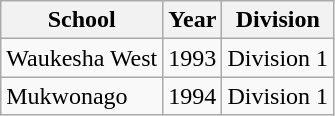<table class="wikitable">
<tr>
<th>School</th>
<th>Year</th>
<th>Division</th>
</tr>
<tr>
<td>Waukesha West</td>
<td>1993</td>
<td>Division 1</td>
</tr>
<tr>
<td>Mukwonago</td>
<td>1994</td>
<td>Division 1</td>
</tr>
</table>
